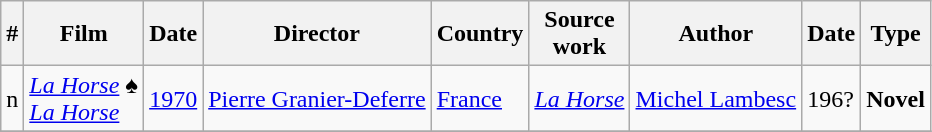<table class="wikitable">
<tr>
<th>#</th>
<th>Film</th>
<th>Date</th>
<th>Director</th>
<th>Country</th>
<th>Source<br>work</th>
<th>Author</th>
<th>Date</th>
<th>Type</th>
</tr>
<tr>
<td>n</td>
<td><em><a href='#'>La Horse</a></em> ♠<br><em><a href='#'>La Horse</a></em></td>
<td><a href='#'>1970</a></td>
<td><a href='#'>Pierre Granier-Deferre</a></td>
<td><a href='#'>France</a></td>
<td><em><a href='#'>La Horse</a></em></td>
<td><a href='#'>Michel Lambesc</a></td>
<td>196?</td>
<td><strong>Novel</strong></td>
</tr>
<tr>
</tr>
</table>
